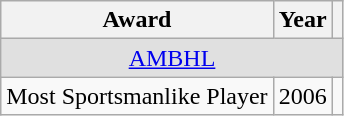<table class="wikitable">
<tr>
<th>Award</th>
<th>Year</th>
<th></th>
</tr>
<tr ALIGN="center" bgcolor="#e0e0e0">
<td colspan="3"><a href='#'>AMBHL</a></td>
</tr>
<tr>
<td>Most Sportsmanlike Player</td>
<td>2006</td>
<td></td>
</tr>
</table>
